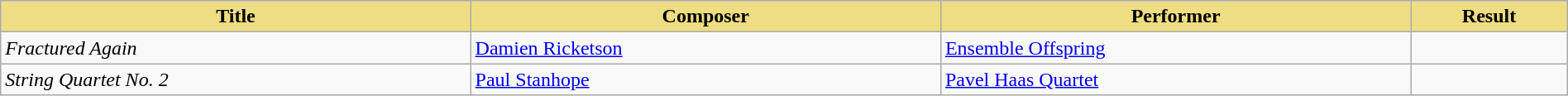<table class="wikitable" width=100%>
<tr>
<th style="width:30%;background:#EEDD82;">Title</th>
<th style="width:30%;background:#EEDD82;">Composer</th>
<th style="width:30%;background:#EEDD82;">Performer</th>
<th style="width:10%;background:#EEDD82;">Result<br></th>
</tr>
<tr>
<td><em>Fractured Again</em></td>
<td><a href='#'>Damien Ricketson</a></td>
<td><a href='#'>Ensemble Offspring</a></td>
<td></td>
</tr>
<tr>
<td><em>String Quartet No. 2</em></td>
<td><a href='#'>Paul Stanhope</a></td>
<td><a href='#'>Pavel Haas Quartet</a></td>
<td></td>
</tr>
</table>
